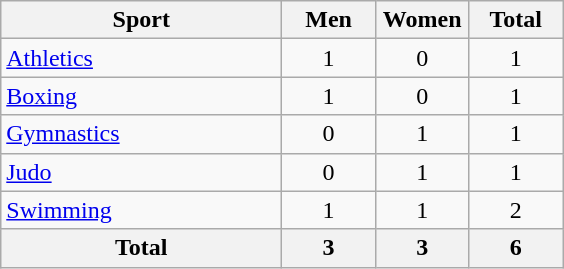<table class="wikitable sortable" style="text-align:center;">
<tr>
<th width=180>Sport</th>
<th width=55>Men</th>
<th width=55>Women</th>
<th width=55>Total</th>
</tr>
<tr>
<td align=left><a href='#'>Athletics</a></td>
<td>1</td>
<td>0</td>
<td>1</td>
</tr>
<tr>
<td align=left><a href='#'>Boxing</a></td>
<td>1</td>
<td>0</td>
<td>1</td>
</tr>
<tr>
<td align=left><a href='#'>Gymnastics</a></td>
<td>0</td>
<td>1</td>
<td>1</td>
</tr>
<tr>
<td align=left><a href='#'>Judo</a></td>
<td>0</td>
<td>1</td>
<td>1</td>
</tr>
<tr>
<td align=left><a href='#'>Swimming</a></td>
<td>1</td>
<td>1</td>
<td>2</td>
</tr>
<tr>
<th>Total</th>
<th>3</th>
<th>3</th>
<th>6</th>
</tr>
</table>
